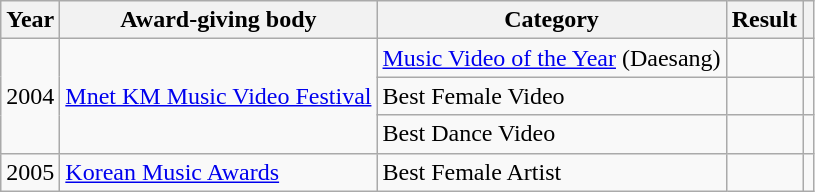<table class="wikitable">
<tr>
<th>Year</th>
<th>Award-giving body</th>
<th>Category</th>
<th>Result</th>
<th></th>
</tr>
<tr>
<td rowspan="3">2004</td>
<td rowspan="3"><a href='#'>Mnet KM Music Video Festival</a></td>
<td><a href='#'>Music Video of the Year</a> (Daesang)</td>
<td></td>
<td align="center"></td>
</tr>
<tr>
<td>Best Female Video</td>
<td></td>
<td></td>
</tr>
<tr>
<td>Best Dance Video</td>
<td></td>
<td></td>
</tr>
<tr>
<td>2005</td>
<td><a href='#'>Korean Music Awards</a></td>
<td>Best Female Artist</td>
<td></td>
<td></td>
</tr>
</table>
